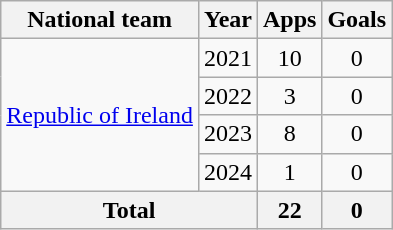<table class=wikitable style=text-align:center>
<tr>
<th>National team</th>
<th>Year</th>
<th>Apps</th>
<th>Goals</th>
</tr>
<tr>
<td rowspan="4"><a href='#'>Republic of Ireland</a></td>
<td>2021</td>
<td>10</td>
<td>0</td>
</tr>
<tr>
<td>2022</td>
<td>3</td>
<td>0</td>
</tr>
<tr>
<td>2023</td>
<td>8</td>
<td>0</td>
</tr>
<tr>
<td>2024</td>
<td>1</td>
<td>0</td>
</tr>
<tr>
<th colspan="2">Total</th>
<th>22</th>
<th>0</th>
</tr>
</table>
